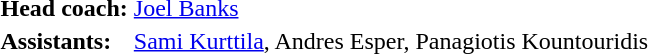<table>
<tr>
<td><strong>Head coach:</strong></td>
<td><a href='#'>Joel Banks</a></td>
</tr>
<tr>
<td><strong>Assistants:</strong></td>
<td><a href='#'>Sami Kurttila</a>, Andres Esper, Panagiotis Kountouridis</td>
</tr>
</table>
